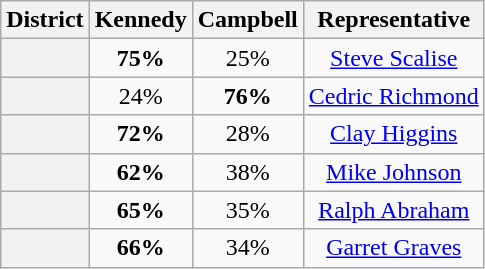<table class=wikitable>
<tr>
<th>District</th>
<th>Kennedy</th>
<th>Campbell</th>
<th>Representative</th>
</tr>
<tr align=center>
<th></th>
<td><strong>75%</strong></td>
<td>25%</td>
<td><a href='#'>Steve Scalise</a></td>
</tr>
<tr align=center>
<th></th>
<td>24%</td>
<td><strong>76%</strong></td>
<td><a href='#'>Cedric Richmond</a></td>
</tr>
<tr align=center>
<th></th>
<td><strong>72%</strong></td>
<td>28%</td>
<td><a href='#'>Clay Higgins</a></td>
</tr>
<tr align=center>
<th></th>
<td><strong>62%</strong></td>
<td>38%</td>
<td><a href='#'>Mike Johnson</a></td>
</tr>
<tr align=center>
<th></th>
<td><strong>65%</strong></td>
<td>35%</td>
<td><a href='#'>Ralph Abraham</a></td>
</tr>
<tr align=center>
<th></th>
<td><strong>66%</strong></td>
<td>34%</td>
<td><a href='#'>Garret Graves</a></td>
</tr>
</table>
